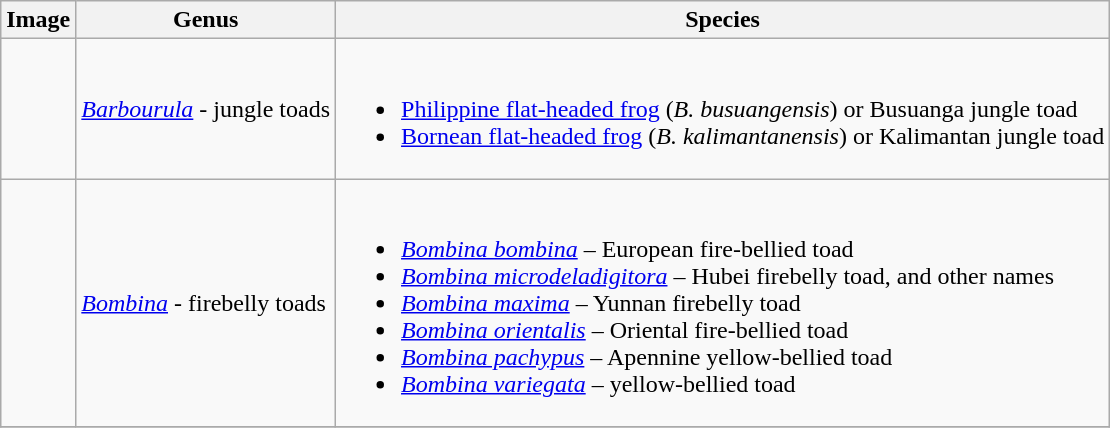<table class="wikitable">
<tr>
<th>Image</th>
<th>Genus</th>
<th>Species</th>
</tr>
<tr>
<td></td>
<td><em><a href='#'>Barbourula</a></em>   - jungle toads</td>
<td><br><ul><li><a href='#'>Philippine flat-headed frog</a> (<em>B. busuangensis</em>) or Busuanga jungle toad</li><li><a href='#'>Bornean flat-headed frog</a> (<em>B. kalimantanensis</em>) or Kalimantan jungle toad</li></ul></td>
</tr>
<tr>
<td></td>
<td><em><a href='#'>Bombina</a></em>  - firebelly toads</td>
<td><br><ul><li><em><a href='#'>Bombina bombina</a></em>  – European fire-bellied toad</li><li><em><a href='#'>Bombina microdeladigitora</a></em>  – Hubei firebelly toad, and other names</li><li><em><a href='#'>Bombina maxima</a></em>  – Yunnan firebelly toad</li><li><em><a href='#'>Bombina orientalis</a></em>  – Oriental fire-bellied toad</li><li><em><a href='#'>Bombina pachypus</a></em>  – Apennine yellow-bellied toad</li><li><em><a href='#'>Bombina variegata</a></em>  – yellow-bellied toad</li></ul></td>
</tr>
<tr>
</tr>
</table>
